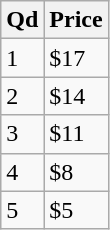<table class="wikitable">
<tr>
<th>Qd</th>
<th>Price</th>
</tr>
<tr>
<td>1</td>
<td>$17</td>
</tr>
<tr>
<td>2</td>
<td>$14</td>
</tr>
<tr>
<td>3</td>
<td>$11</td>
</tr>
<tr>
<td>4</td>
<td>$8</td>
</tr>
<tr>
<td>5</td>
<td>$5</td>
</tr>
</table>
